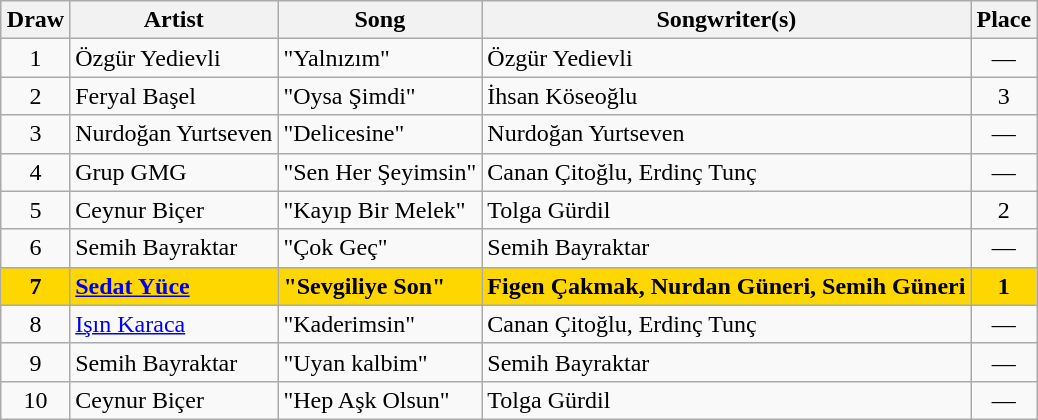<table class="sortable wikitable" style="margin: 1em auto 1em auto; text-align:center">
<tr>
<th>Draw</th>
<th>Artist</th>
<th>Song</th>
<th>Songwriter(s)</th>
<th>Place</th>
</tr>
<tr>
<td>1</td>
<td align="left">Özgür Yedievli</td>
<td align="left">"Yalnızım"</td>
<td align="left">Özgür Yedievli</td>
<td>—</td>
</tr>
<tr>
<td>2</td>
<td align="left">Feryal Başel</td>
<td align="left">"Oysa Şimdi"</td>
<td align="left">İhsan Köseoğlu</td>
<td>3</td>
</tr>
<tr>
<td>3</td>
<td align="left">Nurdoğan Yurtseven</td>
<td align="left">"Delicesine"</td>
<td align="left">Nurdoğan Yurtseven</td>
<td>—</td>
</tr>
<tr>
<td>4</td>
<td align="left">Grup GMG</td>
<td align="left">"Sen Her Şeyimsin"</td>
<td align="left">Canan Çitoğlu, Erdinç Tunç</td>
<td>—</td>
</tr>
<tr>
<td>5</td>
<td align="left">Ceynur Biçer</td>
<td align="left">"Kayıp Bir Melek"</td>
<td align="left">Tolga Gürdil</td>
<td>2</td>
</tr>
<tr>
<td>6</td>
<td align="left">Semih Bayraktar</td>
<td align="left">"Çok Geç"</td>
<td align="left">Semih Bayraktar</td>
<td>—</td>
</tr>
<tr style="background:gold; font-weight:bold;">
<td>7</td>
<td align="left"><a href='#'>Sedat Yüce</a></td>
<td align="left">"Sevgiliye Son"</td>
<td align="left">Figen Çakmak, Nurdan Güneri, Semih Güneri</td>
<td>1</td>
</tr>
<tr>
<td>8</td>
<td align="left"><a href='#'>Işın Karaca</a></td>
<td align="left">"Kaderimsin"</td>
<td align="left">Canan Çitoğlu, Erdinç Tunç</td>
<td>—</td>
</tr>
<tr>
<td>9</td>
<td align="left">Semih Bayraktar</td>
<td align="left">"Uyan kalbim"</td>
<td align="left">Semih Bayraktar</td>
<td>—</td>
</tr>
<tr>
<td>10</td>
<td align="left">Ceynur Biçer</td>
<td align="left">"Hep Aşk Olsun"</td>
<td align="left">Tolga Gürdil</td>
<td>—</td>
</tr>
</table>
